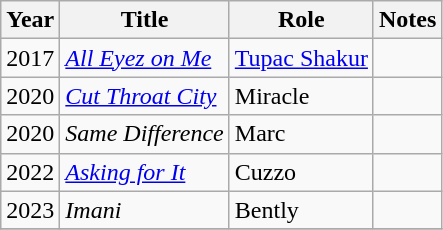<table class="wikitable sortable">
<tr>
<th>Year</th>
<th>Title</th>
<th>Role</th>
<th class="unsortable">Notes</th>
</tr>
<tr>
<td>2017</td>
<td><em><a href='#'>All Eyez on Me</a></em></td>
<td><a href='#'>Tupac Shakur</a></td>
<td></td>
</tr>
<tr>
<td>2020</td>
<td><em><a href='#'>Cut Throat City</a></em></td>
<td>Miracle</td>
<td></td>
</tr>
<tr>
<td>2020</td>
<td><em>Same Difference</em></td>
<td>Marc</td>
<td></td>
</tr>
<tr>
<td>2022</td>
<td><em><a href='#'>Asking for It</a></em></td>
<td>Cuzzo</td>
<td></td>
</tr>
<tr>
<td>2023</td>
<td><em>Imani</em></td>
<td>Bently</td>
<td></td>
</tr>
<tr>
</tr>
</table>
